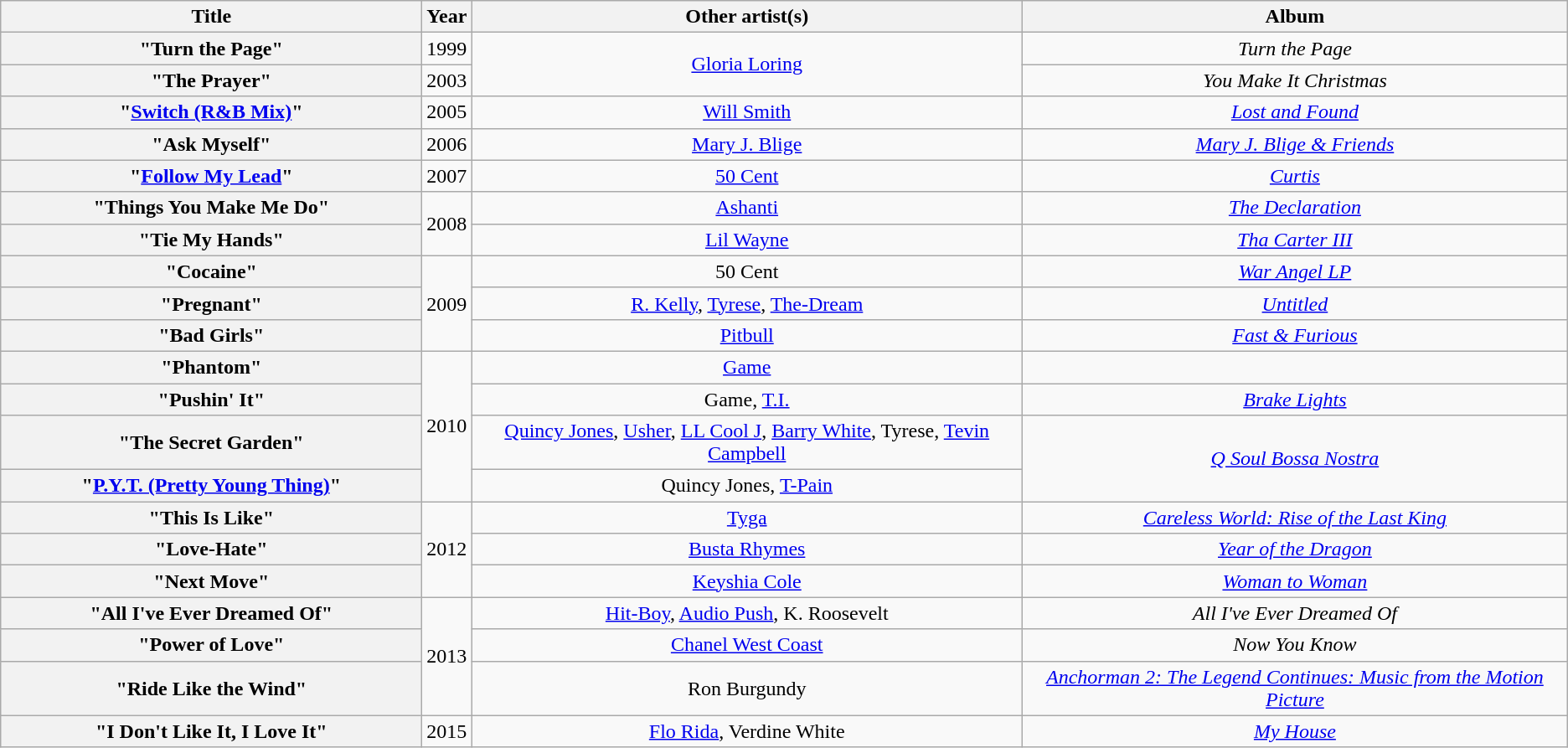<table class="wikitable plainrowheaders" style="text-align:center;">
<tr>
<th scope="col" style="width:20.5em;">Title</th>
<th scope="col">Year</th>
<th scope="col">Other artist(s)</th>
<th scope="col">Album</th>
</tr>
<tr>
<th scope="row">"Turn the Page"</th>
<td>1999</td>
<td rowspan="2"><a href='#'>Gloria Loring</a></td>
<td><em>Turn the Page</em></td>
</tr>
<tr>
<th scope="row">"The Prayer"</th>
<td>2003</td>
<td><em>You Make It Christmas</em></td>
</tr>
<tr>
<th scope="row">"<a href='#'>Switch (R&B Mix)</a>"</th>
<td>2005</td>
<td><a href='#'>Will Smith</a></td>
<td><em><a href='#'>Lost and Found</a></em></td>
</tr>
<tr>
<th scope="row">"Ask Myself"</th>
<td>2006</td>
<td><a href='#'>Mary J. Blige</a></td>
<td><em><a href='#'>Mary J. Blige & Friends</a></em></td>
</tr>
<tr>
<th scope="row">"<a href='#'>Follow My Lead</a>"</th>
<td>2007</td>
<td><a href='#'>50 Cent</a></td>
<td><em><a href='#'>Curtis</a></em></td>
</tr>
<tr>
<th scope="row">"Things You Make Me Do"</th>
<td rowspan="2">2008</td>
<td><a href='#'>Ashanti</a></td>
<td><em><a href='#'>The Declaration</a></em></td>
</tr>
<tr>
<th scope="row">"Tie My Hands"</th>
<td><a href='#'>Lil Wayne</a></td>
<td><em><a href='#'>Tha Carter III</a></em></td>
</tr>
<tr>
<th scope="row">"Cocaine"</th>
<td rowspan="3">2009</td>
<td>50 Cent</td>
<td><em><a href='#'>War Angel LP</a></em></td>
</tr>
<tr>
<th scope="row">"Pregnant"</th>
<td><a href='#'>R. Kelly</a>, <a href='#'>Tyrese</a>, <a href='#'>The-Dream</a></td>
<td><em><a href='#'>Untitled</a></em></td>
</tr>
<tr>
<th scope="row">"Bad Girls"</th>
<td><a href='#'>Pitbull</a></td>
<td><em><a href='#'>Fast & Furious</a></em></td>
</tr>
<tr>
<th scope="row">"Phantom"</th>
<td rowspan="4">2010</td>
<td><a href='#'>Game</a></td>
<td></td>
</tr>
<tr>
<th scope="row">"Pushin' It"</th>
<td>Game, <a href='#'>T.I.</a></td>
<td><em><a href='#'>Brake Lights</a></em></td>
</tr>
<tr>
<th scope="row">"The Secret Garden"</th>
<td><a href='#'>Quincy Jones</a>, <a href='#'>Usher</a>, <a href='#'>LL Cool J</a>, <a href='#'>Barry White</a>, Tyrese, <a href='#'>Tevin Campbell</a></td>
<td rowspan="2"><em><a href='#'>Q Soul Bossa Nostra</a></em></td>
</tr>
<tr>
<th scope="row">"<a href='#'>P.Y.T. (Pretty Young Thing)</a>"</th>
<td>Quincy Jones, <a href='#'>T-Pain</a></td>
</tr>
<tr>
<th scope="row">"This Is Like"</th>
<td rowspan="3">2012</td>
<td><a href='#'>Tyga</a></td>
<td><em><a href='#'>Careless World: Rise of the Last King</a></em></td>
</tr>
<tr>
<th scope="row">"Love-Hate"</th>
<td><a href='#'>Busta Rhymes</a></td>
<td><em><a href='#'>Year of the Dragon</a></em></td>
</tr>
<tr>
<th scope="row">"Next Move"</th>
<td><a href='#'>Keyshia Cole</a></td>
<td><em><a href='#'>Woman to Woman</a></em></td>
</tr>
<tr>
<th scope="row">"All I've Ever Dreamed Of"</th>
<td rowspan="3">2013</td>
<td><a href='#'>Hit-Boy</a>, <a href='#'>Audio Push</a>, K. Roosevelt</td>
<td><em>All I've Ever Dreamed Of</em></td>
</tr>
<tr>
<th scope="row">"Power of Love"</th>
<td><a href='#'>Chanel West Coast</a></td>
<td><em>Now You Know</em></td>
</tr>
<tr>
<th scope="row">"Ride Like the Wind"</th>
<td>Ron Burgundy</td>
<td><em><a href='#'>Anchorman 2: The Legend Continues: Music from the Motion Picture</a></em></td>
</tr>
<tr>
<th scope="row">"I Don't Like It, I Love It"</th>
<td>2015</td>
<td><a href='#'>Flo Rida</a>, Verdine White</td>
<td><em><a href='#'>My House</a></em></td>
</tr>
</table>
